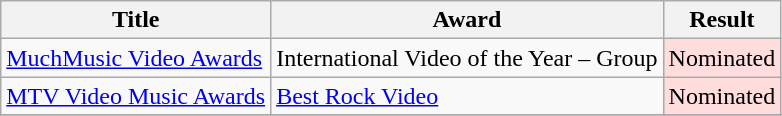<table class="wikitable">
<tr>
<th>Title</th>
<th>Award</th>
<th>Result</th>
</tr>
<tr>
<td><a href='#'>MuchMusic Video Awards</a></td>
<td>International Video of the Year – Group</td>
<td style="background: #ffdddd">Nominated</td>
</tr>
<tr>
<td><a href='#'>MTV Video Music Awards</a></td>
<td><a href='#'>Best Rock Video</a></td>
<td style="background: #ffdddd">Nominated</td>
</tr>
<tr>
</tr>
</table>
